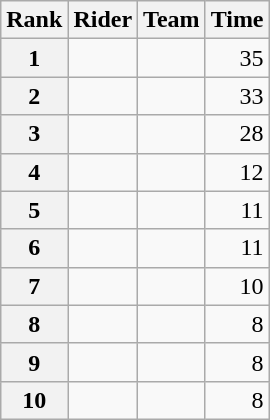<table class="wikitable" margin-bottom:0;">
<tr>
<th scope="col">Rank</th>
<th scope="col">Rider</th>
<th scope="col">Team</th>
<th scope="col">Time</th>
</tr>
<tr>
<th scope="row">1</th>
<td> </td>
<td></td>
<td align="right">35</td>
</tr>
<tr>
<th scope="row">2</th>
<td></td>
<td></td>
<td align="right">33</td>
</tr>
<tr>
<th scope="row">3</th>
<td></td>
<td></td>
<td align="right">28</td>
</tr>
<tr>
<th scope="row">4</th>
<td></td>
<td></td>
<td align="right">12</td>
</tr>
<tr>
<th scope="row">5</th>
<td></td>
<td></td>
<td align="right">11</td>
</tr>
<tr>
<th scope="row">6</th>
<td></td>
<td></td>
<td align="right">11</td>
</tr>
<tr>
<th scope="row">7</th>
<td></td>
<td></td>
<td align="right">10</td>
</tr>
<tr>
<th scope="row">8</th>
<td></td>
<td></td>
<td align="right">8</td>
</tr>
<tr>
<th scope="row">9</th>
<td></td>
<td></td>
<td align="right">8</td>
</tr>
<tr>
<th scope="row">10</th>
<td></td>
<td></td>
<td align="right">8</td>
</tr>
</table>
